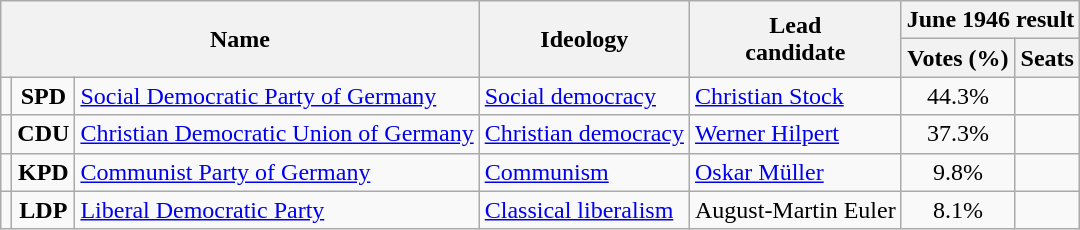<table class="wikitable">
<tr>
<th rowspan=2 colspan=3>Name</th>
<th rowspan=2>Ideology</th>
<th rowspan=2>Lead<br>candidate</th>
<th colspan=2>June 1946 result</th>
</tr>
<tr>
<th>Votes (%)</th>
<th>Seats</th>
</tr>
<tr>
<td bgcolor=></td>
<td align=center><strong>SPD</strong></td>
<td><a href='#'>Social Democratic Party of Germany</a><br></td>
<td><a href='#'>Social democracy</a></td>
<td><a href='#'>Christian Stock</a></td>
<td align=center>44.3%</td>
<td></td>
</tr>
<tr>
<td bgcolor=></td>
<td align=center><strong>CDU</strong></td>
<td><a href='#'>Christian Democratic Union of Germany</a><br></td>
<td><a href='#'>Christian democracy</a></td>
<td><a href='#'>Werner Hilpert</a></td>
<td align=center>37.3%</td>
<td></td>
</tr>
<tr>
<td bgcolor=></td>
<td align=center><strong>KPD</strong></td>
<td><a href='#'>Communist Party of Germany</a><br></td>
<td><a href='#'>Communism</a></td>
<td><a href='#'>Oskar Müller</a></td>
<td align=center>9.8%</td>
<td></td>
</tr>
<tr>
<td bgcolor=></td>
<td align=center><strong>LDP</strong></td>
<td><a href='#'>Liberal Democratic Party</a><br></td>
<td><a href='#'>Classical liberalism</a></td>
<td>August-Martin Euler</td>
<td align=center>8.1%</td>
<td></td>
</tr>
</table>
